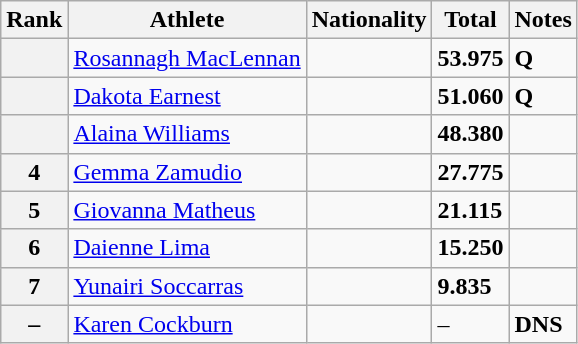<table class="wikitable sortable" style="text-align:left">
<tr>
<th scope=col>Rank</th>
<th scope=col>Athlete</th>
<th scope=col>Nationality</th>
<th scope=col>Total</th>
<th scope=col>Notes</th>
</tr>
<tr>
<th scope=row></th>
<td align=left><a href='#'>Rosannagh MacLennan</a></td>
<td></td>
<td><strong>53.975</strong></td>
<td><strong>Q</strong></td>
</tr>
<tr>
<th scope=row></th>
<td align=left><a href='#'>Dakota Earnest</a></td>
<td></td>
<td><strong>51.060</strong></td>
<td><strong>Q</strong></td>
</tr>
<tr>
<th scope=row></th>
<td align=left><a href='#'>Alaina Williams</a></td>
<td></td>
<td><strong>48.380</strong></td>
<td></td>
</tr>
<tr>
<th scope=row>4</th>
<td align=left><a href='#'>Gemma Zamudio</a></td>
<td></td>
<td><strong>27.775</strong></td>
<td></td>
</tr>
<tr>
<th scope=row>5</th>
<td align=left><a href='#'>Giovanna Matheus</a></td>
<td></td>
<td><strong>21.115</strong></td>
<td></td>
</tr>
<tr>
<th scope=row>6</th>
<td align=left><a href='#'>Daienne Lima</a></td>
<td></td>
<td><strong>15.250</strong></td>
<td></td>
</tr>
<tr>
<th scope=row>7</th>
<td align=left><a href='#'>Yunairi Soccarras</a></td>
<td></td>
<td><strong>9.835</strong></td>
<td></td>
</tr>
<tr>
<th scope=row>–</th>
<td align=left><a href='#'>Karen Cockburn</a></td>
<td></td>
<td>–</td>
<td><strong>DNS</strong></td>
</tr>
</table>
